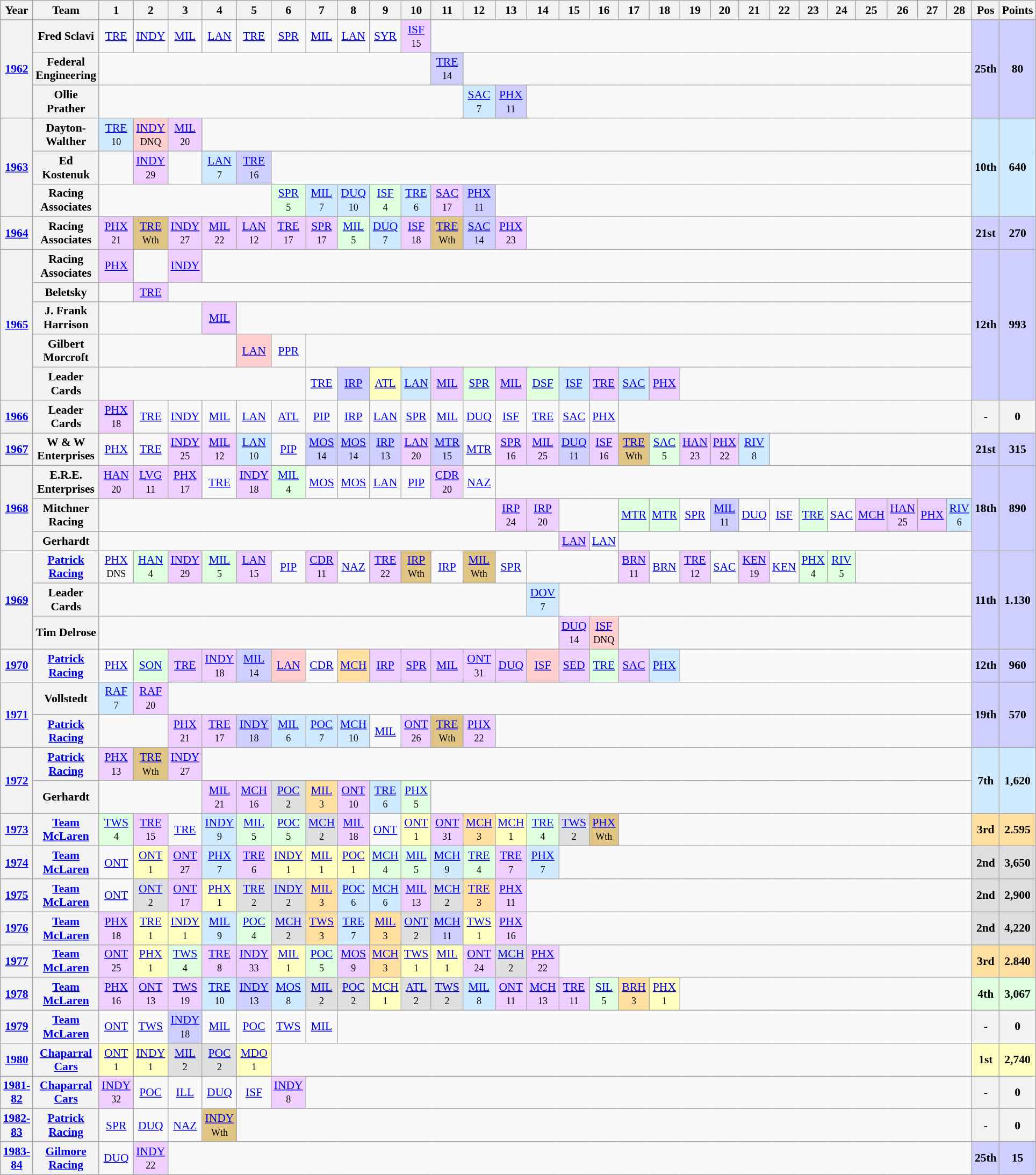<table class="wikitable" style="text-align:center; font-size:90%">
<tr>
<th>Year</th>
<th>Team</th>
<th>1</th>
<th>2</th>
<th>3</th>
<th>4</th>
<th>5</th>
<th>6</th>
<th>7</th>
<th>8</th>
<th>9</th>
<th>10</th>
<th>11</th>
<th>12</th>
<th>13</th>
<th>14</th>
<th>15</th>
<th>16</th>
<th>17</th>
<th>18</th>
<th>19</th>
<th>20</th>
<th>21</th>
<th>22</th>
<th>23</th>
<th>24</th>
<th>25</th>
<th>26</th>
<th>27</th>
<th>28</th>
<th>Pos</th>
<th>Points</th>
</tr>
<tr>
<th rowspan=3><a href='#'>1962</a></th>
<th>Fred Sclavi</th>
<td><a href='#'>TRE</a><br><small> </small></td>
<td><a href='#'>INDY</a><br><small> </small></td>
<td><a href='#'>MIL</a><br><small> </small></td>
<td><a href='#'>LAN</a><br><small> </small></td>
<td><a href='#'>TRE</a><br><small> </small></td>
<td><a href='#'>SPR</a><br><small> </small></td>
<td><a href='#'>MIL</a><br><small> </small></td>
<td><a href='#'>LAN</a><br><small> </small></td>
<td><a href='#'>SYR</a><br><small> </small></td>
<td style="background:#EFCFFF;"><a href='#'>ISF</a><br><small>15</small></td>
<td colspan=18></td>
<th rowspan=3 style="background:#CFCFFF;">25th</th>
<th rowspan=3 style="background:#CFCFFF;">80</th>
</tr>
<tr>
<th>Federal Engineering</th>
<td colspan=10></td>
<td style="background:#CFCFFF;"><a href='#'>TRE</a><br><small>14</small></td>
<td colspan=17></td>
</tr>
<tr>
<th>Ollie Prather</th>
<td colspan=11></td>
<td style="background:#CFEAFF;"><a href='#'>SAC</a><br><small>7</small></td>
<td style="background:#CFCFFF;"><a href='#'>PHX</a><br><small>11</small></td>
<td colspan=15></td>
</tr>
<tr>
<th rowspan=3><a href='#'>1963</a></th>
<th>Dayton-Walther</th>
<td style="background:#CFEAFF;"><a href='#'>TRE</a><br><small>10</small></td>
<td style="background:#FFCFCF;"><a href='#'>INDY</a><br><small>DNQ</small></td>
<td style="background:#EFCFFF;"><a href='#'>MIL</a><br><small>20</small></td>
<td colspan=25></td>
<th rowspan=3 style="background:#CFEAFF;">10th</th>
<th rowspan=3 style="background:#CFEAFF;">640</th>
</tr>
<tr>
<th>Ed Kostenuk</th>
<td></td>
<td style="background:#EFCFFF;"><a href='#'>INDY</a><br><small>29</small></td>
<td></td>
<td style="background:#CFEAFF;"><a href='#'>LAN</a><br><small>7</small></td>
<td style="background:#CFCFFF;"><a href='#'>TRE</a><br><small>16</small></td>
<td colspan=23></td>
</tr>
<tr>
<th>Racing Associates</th>
<td colspan=5></td>
<td style="background:#DFFFDF;"><a href='#'>SPR</a><br><small>5</small></td>
<td style="background:#CFEAFF;"><a href='#'>MIL</a><br><small>7</small></td>
<td style="background:#CFEAFF;"><a href='#'>DUQ</a><br><small>10</small></td>
<td style="background:#DFFFDF;"><a href='#'>ISF</a><br><small>4</small></td>
<td style="background:#CFEAFF;"><a href='#'>TRE</a><br><small>6</small></td>
<td style="background:#EFCFFF;"><a href='#'>SAC</a><br><small>17</small></td>
<td style="background:#CFCFFF;"><a href='#'>PHX</a><br><small>11</small></td>
<td colspan=16></td>
</tr>
<tr>
<th><a href='#'>1964</a></th>
<th>Racing Associates</th>
<td style="background:#EFCFFF;"><a href='#'>PHX</a><br><small>21</small></td>
<td style="background:#DFC484;"><a href='#'>TRE</a><br><small>Wth</small></td>
<td style="background:#EFCFFF;"><a href='#'>INDY</a><br><small>27</small></td>
<td style="background:#EFCFFF;"><a href='#'>MIL</a><br><small>22</small></td>
<td style="background:#EFCFFF;"><a href='#'>LAN</a><br><small>12</small></td>
<td style="background:#EFCFFF;"><a href='#'>TRE</a><br><small>17</small></td>
<td style="background:#EFCFFF;"><a href='#'>SPR</a><br><small>17</small></td>
<td style="background:#DFFFDF;"><a href='#'>MIL</a><br><small>5</small></td>
<td style="background:#CFEAFF;"><a href='#'>DUQ</a><br><small>7</small></td>
<td style="background:#EFCFFF;"><a href='#'>ISF</a><br><small>18</small></td>
<td style="background:#DFC484;"><a href='#'>TRE</a><br><small>Wth</small></td>
<td style="background:#CFCFFF;"><a href='#'>SAC</a><br><small>14</small></td>
<td style="background:#EFCFFF;"><a href='#'>PHX</a><br><small>23</small></td>
<td colspan=15></td>
<th style="background:#CFCFFF;">21st</th>
<th style="background:#CFCFFF;">270</th>
</tr>
<tr>
<th rowspan=5><a href='#'>1965</a></th>
<th>Racing Associates</th>
<td style="background:#EFCFFF;"><a href='#'>PHX</a><br></td>
<td></td>
<td style="background:#EFCFFF;"><a href='#'>INDY</a><br></td>
<td colspan=25></td>
<th rowspan=5 style="background:#CFCFFF;">12th</th>
<th rowspan=5 style="background:#CFCFFF;">993</th>
</tr>
<tr>
<th>Beletsky</th>
<td></td>
<td style="background:#EFCFFF;"><a href='#'>TRE</a><br></td>
<td colspan=26></td>
</tr>
<tr>
<th>J. Frank Harrison</th>
<td colspan=3></td>
<td style="background:#EFCFFF;"><a href='#'>MIL</a><br></td>
<td colspan=24></td>
</tr>
<tr>
<th>Gilbert Morcroft</th>
<td colspan=4></td>
<td style="background:#FFCFCF;"><a href='#'>LAN</a><br></td>
<td><a href='#'>PPR</a><br></td>
<td colspan=22></td>
</tr>
<tr>
<th>Leader Cards</th>
<td colspan=6></td>
<td><a href='#'>TRE</a><br></td>
<td style="background:#CFCFFF;"><a href='#'>IRP</a><br></td>
<td style="background:#FFFFBF;"><a href='#'>ATL</a><br></td>
<td style="background:#CFEAFF;"><a href='#'>LAN</a><br></td>
<td style="background:#EFCFFF;"><a href='#'>MIL</a><br></td>
<td style="background:#DFFFDF;"><a href='#'>SPR</a><br></td>
<td style="background:#EFCFFF;"><a href='#'>MIL</a><br></td>
<td style="background:#DFFFDF;"><a href='#'>DSF</a><br></td>
<td style="background:#CFEAFF;"><a href='#'>ISF</a><br></td>
<td style="background:#EFCFFF;"><a href='#'>TRE</a><br></td>
<td style="background:#CFEAFF;"><a href='#'>SAC</a><br></td>
<td style="background:#EFCFFF;"><a href='#'>PHX</a><br></td>
<td colspan=10></td>
</tr>
<tr>
<th><a href='#'>1966</a></th>
<th>Leader Cards</th>
<td style="background:#EFCFFF;"><a href='#'>PHX</a><br><small>18</small></td>
<td><a href='#'>TRE</a></td>
<td><a href='#'>INDY</a></td>
<td><a href='#'>MIL</a></td>
<td><a href='#'>LAN</a></td>
<td><a href='#'>ATL</a></td>
<td><a href='#'>PIP</a></td>
<td><a href='#'>IRP</a></td>
<td><a href='#'>LAN</a></td>
<td><a href='#'>SPR</a></td>
<td><a href='#'>MIL</a></td>
<td><a href='#'>DUQ</a></td>
<td><a href='#'>ISF</a></td>
<td><a href='#'>TRE</a></td>
<td><a href='#'>SAC</a></td>
<td><a href='#'>PHX</a></td>
<td colspan=12></td>
<th>-</th>
<th>0</th>
</tr>
<tr>
<th><a href='#'>1967</a></th>
<th>W & W Enterprises</th>
<td><a href='#'>PHX</a></td>
<td><a href='#'>TRE</a></td>
<td style="background:#EFCFFF;"><a href='#'>INDY</a><br><small>25</small></td>
<td style="background:#EFCFFF;"><a href='#'>MIL</a><br><small>12</small></td>
<td style="background:#CFEAFF;"><a href='#'>LAN</a><br><small>10</small></td>
<td><a href='#'>PIP</a></td>
<td style="background:#CFCFFF;"><a href='#'>MOS</a><br><small>14</small></td>
<td style="background:#CFCFFF;"><a href='#'>MOS</a><br><small>14</small></td>
<td style="background:#CFCFFF;"><a href='#'>IRP</a><br><small>13</small></td>
<td style="background:#EFCFFF;"><a href='#'>LAN</a><br><small>20</small></td>
<td style="background:#CFCFFF;"><a href='#'>MTR</a><br><small>15</small></td>
<td><a href='#'>MTR</a><br><small> </small></td>
<td style="background:#EFCFFF;"><a href='#'>SPR</a><br><small>16</small></td>
<td style="background:#EFCFFF;"><a href='#'>MIL</a><br><small>25</small></td>
<td style="background:#CFCFFF;"><a href='#'>DUQ</a><br><small>11</small></td>
<td style="background:#EFCFFF;"><a href='#'>ISF</a><br><small>16</small></td>
<td style="background:#DFC484;"><a href='#'>TRE</a><br><small>Wth</small></td>
<td style="background:#DFFFDF;"><a href='#'>SAC</a><br><small>5</small></td>
<td style="background:#EFCFFF;"><a href='#'>HAN</a><br><small>23</small></td>
<td style="background:#EFCFFF;"><a href='#'>PHX</a><br><small>22</small></td>
<td style="background:#CFEAFF;"><a href='#'>RIV</a><br><small>8</small></td>
<td colspan=7></td>
<th style="background:#CFCFFF;">21st</th>
<th style="background:#CFCFFF;">315</th>
</tr>
<tr>
<th rowspan=3><a href='#'>1968</a></th>
<th>E.R.E. Enterprises</th>
<td style="background:#EFCFFF;"><a href='#'>HAN</a><br><small>20</small></td>
<td style="background:#EFCFFF;"><a href='#'>LVG</a><br><small>11</small></td>
<td style="background:#EFCFFF;"><a href='#'>PHX</a><br><small>17</small></td>
<td><a href='#'>TRE</a><br><small> </small></td>
<td style="background:#EFCFFF;"><a href='#'>INDY</a><br><small>18</small></td>
<td style="background:#DFFFDF;"><a href='#'>MIL</a><br><small>4</small></td>
<td><a href='#'>MOS</a><br><small> </small></td>
<td><a href='#'>MOS</a><br><small> </small></td>
<td><a href='#'>LAN</a></td>
<td><a href='#'>PIP</a><br></td>
<td style="background:#EFCFFF;"><a href='#'>CDR</a><br><small>20</small></td>
<td><a href='#'>NAZ</a><br></td>
<td colspan=16></td>
<th rowspan=3 style="background:#CFCFFF;">18th</th>
<th rowspan=3 style="background:#CFCFFF;">890</th>
</tr>
<tr>
<th>Mitchner Racing</th>
<td colspan=12></td>
<td style="background:#EFCFFF;"><a href='#'>IRP</a><br><small>24</small></td>
<td style="background:#EFCFFF;"><a href='#'>IRP</a><br><small>20</small></td>
<td colspan=2></td>
<td style="background:#DFFFDF;"><a href='#'>MTR</a><br></td>
<td style="background:#DFFFDF;"><a href='#'>MTR</a><br></td>
<td><a href='#'>SPR</a><br></td>
<td style="background:#CFCFFF;"><a href='#'>MIL</a><br><small>11</small></td>
<td><a href='#'>DUQ</a><br></td>
<td><a href='#'>ISF</a><br></td>
<td style="background:#DFFFDF;"><a href='#'>TRE</a><br></td>
<td><a href='#'>SAC</a><br></td>
<td style="background:#EFCFFF;"><a href='#'>MCH</a><br></td>
<td style="background:#EFCFFF;"><a href='#'>HAN</a><br><small>25</small></td>
<td style="background:#EFCFFF;"><a href='#'>PHX</a><br></td>
<td style="background:#CFEAFF;"><a href='#'>RIV</a><br><small>6</small></td>
</tr>
<tr>
<th>Gerhardt</th>
<td colspan=14></td>
<td style="background:#EFCFFF;"><a href='#'>LAN</a><br></td>
<td><a href='#'>LAN</a><br></td>
<td colspan=12></td>
</tr>
<tr>
<th rowspan=3><a href='#'>1969</a></th>
<th><a href='#'>Patrick Racing</a></th>
<td><a href='#'>PHX</a><br><small>DNS</small></td>
<td style="background:#DFFFDF;"><a href='#'>HAN</a><br><small>4</small></td>
<td style="background:#EFCFFF;"><a href='#'>INDY</a><br><small>29</small></td>
<td style="background:#DFFFDF;"><a href='#'>MIL</a><br><small>5</small></td>
<td style="background:#EFCFFF;"><a href='#'>LAN</a><br><small>15</small></td>
<td><a href='#'>PIP</a></td>
<td style="background:#EFCFFF;"><a href='#'>CDR</a><br><small>11</small></td>
<td><a href='#'>NAZ</a></td>
<td style="background:#EFCFFF;"><a href='#'>TRE</a><br><small>22</small></td>
<td style="background:#DFC484;"><a href='#'>IRP</a><br><small>Wth</small></td>
<td><a href='#'>IRP</a><br><small> </small></td>
<td style="background:#DFC484;"><a href='#'>MIL</a><br><small>Wth</small></td>
<td><a href='#'>SPR</a><br><small> </small></td>
<td colspan=3></td>
<td style="background:#EFCFFF;"><a href='#'>BRN</a><br><small>11</small></td>
<td><a href='#'>BRN</a></td>
<td style="background:#EFCFFF;"><a href='#'>TRE</a><br><small>12</small></td>
<td><a href='#'>SAC</a><br><small> </small></td>
<td style="background:#EFCFFF;"><a href='#'>KEN</a><br><small>19</small></td>
<td><a href='#'>KEN</a></td>
<td style="background:#DFFFDF;"><a href='#'>PHX</a><br><small>4</small></td>
<td style="background:#DFFFDF;"><a href='#'>RIV</a><br><small>5</small></td>
<td colspan=4></td>
<th rowspan=3 style="background:#CFCFFF;">11th</th>
<th rowspan=3 style="background:#CFCFFF;">1.130</th>
</tr>
<tr>
<th>Leader Cards</th>
<td colspan=13></td>
<td style="background:#CFEAFF;"><a href='#'>DOV</a><br><small>7</small></td>
<td colspan=14></td>
</tr>
<tr>
<th>Tim Delrose</th>
<td colspan=14></td>
<td style="background:#EFCFFF;"><a href='#'>DUQ</a><br><small>14</small></td>
<td style="background:#FFCFCF;"><a href='#'>ISF</a><br><small>DNQ</small></td>
<td colspan=12></td>
</tr>
<tr>
<th><a href='#'>1970</a></th>
<th><a href='#'>Patrick Racing</a></th>
<td><a href='#'>PHX</a></td>
<td style="background:#DFFFDF;"><a href='#'>SON</a><br></td>
<td style="background:#EFCFFF;"><a href='#'>TRE</a><br></td>
<td style="background:#EFCFFF;"><a href='#'>INDY</a><br><small>18</small></td>
<td style="background:#CFCFFF;"><a href='#'>MIL</a><br><small>14</small></td>
<td style="background:#FFCFCF;"><a href='#'>LAN</a><br></td>
<td><a href='#'>CDR</a><br></td>
<td style="background:#FFDF9F;"><a href='#'>MCH</a><br></td>
<td style="background:#EFCFFF;"><a href='#'>IRP</a><br></td>
<td style="background:#EFCFFF;"><a href='#'>SPR</a><br></td>
<td style="background:#EFCFFF;"><a href='#'>MIL</a><br></td>
<td style="background:#EFCFFF;"><a href='#'>ONT</a><br><small>31</small></td>
<td style="background:#EFCFFF;"><a href='#'>DUQ</a><br></td>
<td style="background:#FFCFCF;"><a href='#'>ISF</a><br></td>
<td style="background:#EFCFFF;"><a href='#'>SED</a><br></td>
<td style="background:#DFFFDF;"><a href='#'>TRE</a><br></td>
<td style="background:#EFCFFF;"><a href='#'>SAC</a><br></td>
<td style="background:#CFEAFF;"><a href='#'>PHX</a><br></td>
<td colspan=10></td>
<th style="background:#CFCFFF;">12th</th>
<th style="background:#CFCFFF;">960</th>
</tr>
<tr>
<th rowspan=2><a href='#'>1971</a></th>
<th>Vollstedt</th>
<td style="background:#CFEAFF;"><a href='#'>RAF</a><br><small>7</small></td>
<td style="background:#EFCFFF;"><a href='#'>RAF</a><br><small>20</small></td>
<td colspan=26></td>
<th rowspan=2 style="background:#CFCFFF;">19th</th>
<th rowspan=2 style="background:#CFCFFF;">570</th>
</tr>
<tr>
<th><a href='#'>Patrick Racing</a></th>
<td colspan=2></td>
<td style="background:#EFCFFF;"><a href='#'>PHX</a><br><small>21</small></td>
<td style="background:#EFCFFF;"><a href='#'>TRE</a><br><small>17</small></td>
<td style="background:#CFCFFF;"><a href='#'>INDY</a><br><small>18</small></td>
<td style="background:#CFEAFF;"><a href='#'>MIL</a><br><small>6</small></td>
<td style="background:#CFEAFF;"><a href='#'>POC</a><br><small>7</small></td>
<td style="background:#CFEAFF;"><a href='#'>MCH</a><br><small>10</small></td>
<td><a href='#'>MIL</a><br><small> </small></td>
<td style="background:#EFCFFF;"><a href='#'>ONT</a><br><small>26</small></td>
<td style="background:#DFC484;"><a href='#'>TRE</a><br><small>Wth</small></td>
<td style="background:#EFCFFF;"><a href='#'>PHX</a><br><small>22</small></td>
<td colspan=16></td>
</tr>
<tr>
<th rowspan=2><a href='#'>1972</a></th>
<th><a href='#'>Patrick Racing</a></th>
<td style="background:#EFCFFF;"><a href='#'>PHX</a><br><small>13</small></td>
<td style="background:#DFC484;"><a href='#'>TRE</a><br><small>Wth</small></td>
<td style="background:#EFCFFF;"><a href='#'>INDY</a><br><small>27</small></td>
<td colspan=25></td>
<th rowspan=2 style="background:#CFEAFF;">7th</th>
<th rowspan=2 style="background:#CFEAFF;">1,620</th>
</tr>
<tr>
<th>Gerhardt</th>
<td colspan=3></td>
<td style="background:#EFCFFF;"><a href='#'>MIL</a><br><small>21</small></td>
<td style="background:#EFCFFF;"><a href='#'>MCH</a><br><small>16</small></td>
<td style="background:#DFDFDF;"><a href='#'>POC</a><br><small>2</small></td>
<td style="background:#FFDF9F;"><a href='#'>MIL</a><br><small>3</small></td>
<td style="background:#EFCFFF;"><a href='#'>ONT</a><br><small>10</small></td>
<td style="background:#CFEAFF;"><a href='#'>TRE</a><br><small>6</small></td>
<td style="background:#DFFFDF;"><a href='#'>PHX</a><br><small>5</small></td>
<td colspan=18></td>
</tr>
<tr>
<th><a href='#'>1973</a></th>
<th><a href='#'>Team McLaren</a></th>
<td style="background:#DFFFDF;"><a href='#'>TWS</a><br><small>4</small></td>
<td style="background:#EFCFFF;"><a href='#'>TRE</a><br><small>15</small></td>
<td><a href='#'>TRE</a><br><small> </small></td>
<td style="background:#CFEAFF;"><a href='#'>INDY</a><br><small>9</small></td>
<td style="background:#DFFFDF;"><a href='#'>MIL</a><br><small>5</small></td>
<td style="background:#DFFFDF;"><a href='#'>POC</a><br><small>5</small></td>
<td style="background:#DFDFDF;"><a href='#'>MCH</a><br><small>2</small></td>
<td style="background:#EFCFFF;"><a href='#'>MIL</a><br><small>18</small></td>
<td><a href='#'>ONT</a><br><small> </small></td>
<td style="background:#FFFFBF;"><a href='#'>ONT</a><br><small>1</small></td>
<td style="background:#EFCFFF;"><a href='#'>ONT</a><br><small>31</small></td>
<td style="background:#FFDF9F;"><a href='#'>MCH</a><br><small>3</small></td>
<td style="background:#FFFFBF;"><a href='#'>MCH</a><br><small>1</small></td>
<td style="background:#DFFFDF;"><a href='#'>TRE</a><br><small>4</small></td>
<td style="background:#DFDFDF;"><a href='#'>TWS</a><br><small>2</small></td>
<td style="background:#DFC484;"><a href='#'>PHX</a><br><small>Wth</small></td>
<td colspan=12></td>
<th style="background:#FFDF9F;">3rd</th>
<th style="background:#FFDF9F;">2.595</th>
</tr>
<tr>
<th><a href='#'>1974</a></th>
<th><a href='#'>Team McLaren</a></th>
<td><a href='#'>ONT</a><br><small> </small></td>
<td style="background:#FFFFBF;"><a href='#'>ONT</a><br><small>1</small></td>
<td style="background:#EFCFFF;"><a href='#'>ONT</a><br><small>27</small></td>
<td style="background:#CFEAFF;"><a href='#'>PHX</a><br><small>7</small></td>
<td style="background:#EFCFFF;"><a href='#'>TRE</a><br><small>6</small></td>
<td style="background:#FFFFBF;"><a href='#'>INDY</a><br><small>1</small></td>
<td style="background:#FFFFBF;"><a href='#'>MIL</a><br><small>1</small></td>
<td style="background:#FFFFBF;"><a href='#'>POC</a><br><small>1</small></td>
<td style="background:#DFFFDF;"><a href='#'>MCH</a><br><small>4</small></td>
<td style="background:#DFFFDF;"><a href='#'>MIL</a><br><small>5</small></td>
<td style="background:#CFEAFF;"><a href='#'>MCH</a><br><small>9</small></td>
<td style="background:#DFFFDF;"><a href='#'>TRE</a><br><small>4</small></td>
<td style="background:#EFCFFF;"><a href='#'>TRE</a><br><small>7</small></td>
<td style="background:#CFEAFF;"><a href='#'>PHX</a><br><small>7</small></td>
<td colspan=14></td>
<th style="background:#DFDFDF;">2nd</th>
<th style="background:#DFDFDF;">3,650</th>
</tr>
<tr>
<th><a href='#'>1975</a></th>
<th><a href='#'>Team McLaren</a></th>
<td><a href='#'>ONT</a><br><small> </small></td>
<td style="background:#DFDFDF;"><a href='#'>ONT</a><br><small>2</small></td>
<td style="background:#EFCFFF;"><a href='#'>ONT</a><br><small>17</small></td>
<td style="background:#FFFFBF;"><a href='#'>PHX</a><br><small>1</small></td>
<td style="background:#DFDFDF;"><a href='#'>TRE</a><br><small>2</small></td>
<td style="background:#DFDFDF;"><a href='#'>INDY</a><br><small>2</small></td>
<td style="background:#FFDF9F;"><a href='#'>MIL</a><br><small>3</small></td>
<td style="background:#CFEAFF;"><a href='#'>POC</a><br><small>6</small></td>
<td style="background:#CFEAFF;"><a href='#'>MCH</a><br><small>6</small></td>
<td style="background:#EFCFFF;"><a href='#'>MIL</a><br><small>13</small></td>
<td style="background:#DFDFDF;"><a href='#'>MCH</a><br><small>2</small></td>
<td style="background:#FFDF9F;"><a href='#'>TRE</a><br><small>3</small></td>
<td style="background:#EFCFFF;"><a href='#'>PHX</a><br><small>11</small></td>
<td colspan=15></td>
<th style="background:#DFDFDF;">2nd</th>
<th style="background:#DFDFDF;">2,900</th>
</tr>
<tr>
<th><a href='#'>1976</a></th>
<th><a href='#'>Team McLaren</a></th>
<td style="background:#EFCFFF;"><a href='#'>PHX</a><br><small>18</small></td>
<td style="background:#FFFFBF;"><a href='#'>TRE</a><br><small>1</small></td>
<td style="background:#FFFFBF;"><a href='#'>INDY</a><br><small>1</small></td>
<td style="background:#CFEAFF;"><a href='#'>MIL</a><br><small>9</small></td>
<td style="background:#DFFFDF;"><a href='#'>POC</a><br><small>4</small></td>
<td style="background:#DFDFDF;"><a href='#'>MCH</a><br><small>2</small></td>
<td style="background:#FFDF9F;"><a href='#'>TWS</a><br><small>3</small></td>
<td style="background:#CFEAFF;"><a href='#'>TRE</a><br><small>7</small></td>
<td style="background:#FFDF9F;"><a href='#'>MIL</a><br><small>3</small></td>
<td style="background:#DFDFDF;"><a href='#'>ONT</a><br><small>2</small></td>
<td style="background:#CFCFFF;"><a href='#'>MCH</a><br><small>11</small></td>
<td style="background:#FFFFBF;"><a href='#'>TWS</a><br><small>1</small></td>
<td style="background:#EFCFFF;"><a href='#'>PHX</a><br><small>16</small></td>
<td colspan=15></td>
<th style="background:#DFDFDF;">2nd</th>
<th style="background:#DFDFDF;">4,220</th>
</tr>
<tr>
<th><a href='#'>1977</a></th>
<th><a href='#'>Team McLaren</a></th>
<td style="background:#EFCFFF;"><a href='#'>ONT</a><br><small>25</small></td>
<td style="background:#FFFFBF;"><a href='#'>PHX</a><br><small>1</small></td>
<td style="background:#DFFFDF;"><a href='#'>TWS</a><br><small>4</small></td>
<td style="background:#EFCFFF;"><a href='#'>TRE</a><br><small>8</small></td>
<td style="background:#EFCFFF;"><a href='#'>INDY</a><br><small>33</small></td>
<td style="background:#FFFFBF;"><a href='#'>MIL</a><br><small>1</small></td>
<td style="background:#DFFFDF;"><a href='#'>POC</a><br><small>5</small></td>
<td style="background:#EFCFFF;"><a href='#'>MOS</a><br><small>9</small></td>
<td style="background:#FFDF9F;"><a href='#'>MCH</a><br><small>3</small></td>
<td style="background:#FFFFBF;"><a href='#'>TWS</a><br><small>1</small></td>
<td style="background:#FFFFBF;"><a href='#'>MIL</a><br><small>1</small></td>
<td style="background:#EFCFFF;"><a href='#'>ONT</a><br><small>24</small></td>
<td style="background:#DFDFDF;"><a href='#'>MCH</a><br><small>2</small></td>
<td style="background:#EFCFFF;"><a href='#'>PHX</a><br><small>22</small></td>
<td colspan=14></td>
<th style="background:#FFDF9F;">3rd</th>
<th style="background:#FFDF9F;">2.840</th>
</tr>
<tr>
<th><a href='#'>1978</a></th>
<th><a href='#'>Team McLaren</a></th>
<td style="background:#EFCFFF;"><a href='#'>PHX</a><br><small>16</small></td>
<td style="background:#EFCFFF;"><a href='#'>ONT</a><br><small>13</small></td>
<td style="background:#EFCFFF;"><a href='#'>TWS</a><br><small>19</small></td>
<td style="background:#CFEAFF;"><a href='#'>TRE</a><br><small>10</small></td>
<td style="background:#CFCFFF;"><a href='#'>INDY</a><br><small>13</small></td>
<td style="background:#CFEAFF;"><a href='#'>MOS</a><br><small>8</small></td>
<td style="background:#DFDFDF;"><a href='#'>MIL</a><br><small>2</small></td>
<td style="background:#DFDFDF;"><a href='#'>POC</a><br><small>2</small></td>
<td style="background:#FFFFBF;"><a href='#'>MCH</a><br><small>1</small></td>
<td style="background:#DFDFDF;"><a href='#'>ATL</a><br><small>2</small></td>
<td style="background:#DFDFDF;"><a href='#'>TWS</a><br><small>2</small></td>
<td style="background:#CFEAFF;"><a href='#'>MIL</a><br><small>8</small></td>
<td style="background:#EFCFFF;"><a href='#'>ONT</a><br><small>11</small></td>
<td style="background:#EFCFFF;"><a href='#'>MCH</a><br><small>13</small></td>
<td style="background:#EFCFFF;"><a href='#'>TRE</a><br><small>11</small></td>
<td style="background:#DFFFDF;"><a href='#'>SIL</a><br><small>5</small></td>
<td style="background:#FFDF9F;"><a href='#'>BRH</a><br><small>3</small></td>
<td style="background:#FFFFBF;"><a href='#'>PHX</a><br><small>1</small></td>
<td colspan=10></td>
<th style="background:#DFFFDF;">4th</th>
<th style="background:#DFFFDF;">3,067</th>
</tr>
<tr>
<th><a href='#'>1979</a></th>
<th><a href='#'>Team McLaren</a></th>
<td><a href='#'>ONT</a><br><small> </small></td>
<td><a href='#'>TWS</a></td>
<td style="background:#CFCFFF;"><a href='#'>INDY</a><br><small>18</small></td>
<td><a href='#'>MIL</a><br><small> </small></td>
<td><a href='#'>POC</a><br><small> </small></td>
<td><a href='#'>TWS</a><br><small> </small></td>
<td><a href='#'>MIL</a><br><small> </small></td>
<td colspan=21></td>
<th>-</th>
<th>0</th>
</tr>
<tr>
<th><a href='#'>1980</a></th>
<th><a href='#'>Chaparral Cars</a></th>
<td style="background:#FFFFBF;"><a href='#'>ONT</a><br><small>1</small></td>
<td style="background:#FFFFBF;"><a href='#'>INDY</a><br><small>1</small></td>
<td style="background:#DFDFDF;"><a href='#'>MIL</a><br><small>2</small></td>
<td style="background:#DFDFDF;"><a href='#'>POC</a><br><small>2</small></td>
<td style="background:#FFFFBF;"><a href='#'>MDO</a><br><small>1</small></td>
<td colspan=23></td>
<th style="background:#FFFFBF;">1st</th>
<th style="background:#FFFFBF;">2,740</th>
</tr>
<tr>
<th><a href='#'>1981-82</a></th>
<th><a href='#'>Chaparral Cars</a></th>
<td style="background:#EFCFFF;"><a href='#'>INDY</a><br><small>32</small></td>
<td><a href='#'>POC</a><br><small> </small></td>
<td><a href='#'>ILL</a><br><small> </small></td>
<td><a href='#'>DUQ</a><br><small> </small></td>
<td><a href='#'>ISF</a><br><small> </small></td>
<td style="background:#EFCFFF;"><a href='#'>INDY</a><br><small>8</small></td>
<td colspan=22></td>
<th>-</th>
<th>0</th>
</tr>
<tr>
<th><a href='#'>1982-83</a></th>
<th><a href='#'>Patrick Racing</a></th>
<td><a href='#'>SPR</a></td>
<td><a href='#'>DUQ</a></td>
<td><a href='#'>NAZ</a></td>
<td style="background:#DFC484;"><a href='#'>INDY</a><br><small>Wth</small></td>
<td colspan=24></td>
<th>-</th>
<th>0</th>
</tr>
<tr>
<th><a href='#'>1983-84</a></th>
<th><a href='#'>Gilmore Racing</a></th>
<td><a href='#'>DUQ</a><br><small> </small></td>
<td style="background:#EFCFFF;"><a href='#'>INDY</a><br><small>22</small></td>
<td colspan=26></td>
<th style="background:#CFCFFF;">25th</th>
<th style="background:#CFCFFF;">15</th>
</tr>
</table>
